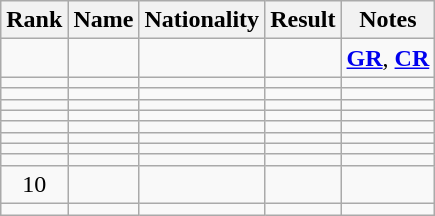<table class="wikitable sortable" style="text-align:center">
<tr>
<th>Rank</th>
<th>Name</th>
<th>Nationality</th>
<th>Result</th>
<th>Notes</th>
</tr>
<tr>
<td></td>
<td align=left></td>
<td align=left></td>
<td></td>
<td><strong><a href='#'>GR</a></strong>, <strong><a href='#'>CR</a></strong></td>
</tr>
<tr>
<td></td>
<td align=left></td>
<td align=left></td>
<td></td>
<td></td>
</tr>
<tr>
<td></td>
<td align=left></td>
<td align=left></td>
<td></td>
<td></td>
</tr>
<tr>
<td></td>
<td align=left></td>
<td align=left></td>
<td></td>
<td></td>
</tr>
<tr>
<td></td>
<td align=left></td>
<td align=left></td>
<td></td>
<td></td>
</tr>
<tr>
<td></td>
<td align=left></td>
<td align=left></td>
<td></td>
<td></td>
</tr>
<tr>
<td></td>
<td align=left></td>
<td align=left></td>
<td></td>
<td></td>
</tr>
<tr>
<td></td>
<td align=left></td>
<td align=left></td>
<td></td>
<td></td>
</tr>
<tr>
<td></td>
<td align=left></td>
<td align=left></td>
<td></td>
<td></td>
</tr>
<tr>
<td>10</td>
<td align=left></td>
<td align=left></td>
<td></td>
<td></td>
</tr>
<tr>
<td></td>
<td align=left></td>
<td align=left></td>
<td></td>
<td></td>
</tr>
</table>
